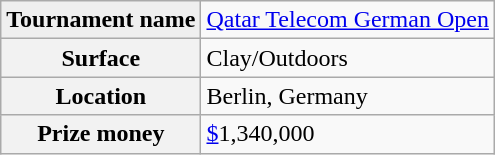<table class="wikitable">
<tr>
<td bgcolor="#EFEFEF"><strong>Tournament name</strong></td>
<td><a href='#'>Qatar Telecom German Open</a></td>
</tr>
<tr>
<th>Surface</th>
<td>Clay/Outdoors</td>
</tr>
<tr>
<th>Location</th>
<td>Berlin, Germany</td>
</tr>
<tr>
<th>Prize money</th>
<td><a href='#'>$</a>1,340,000</td>
</tr>
</table>
